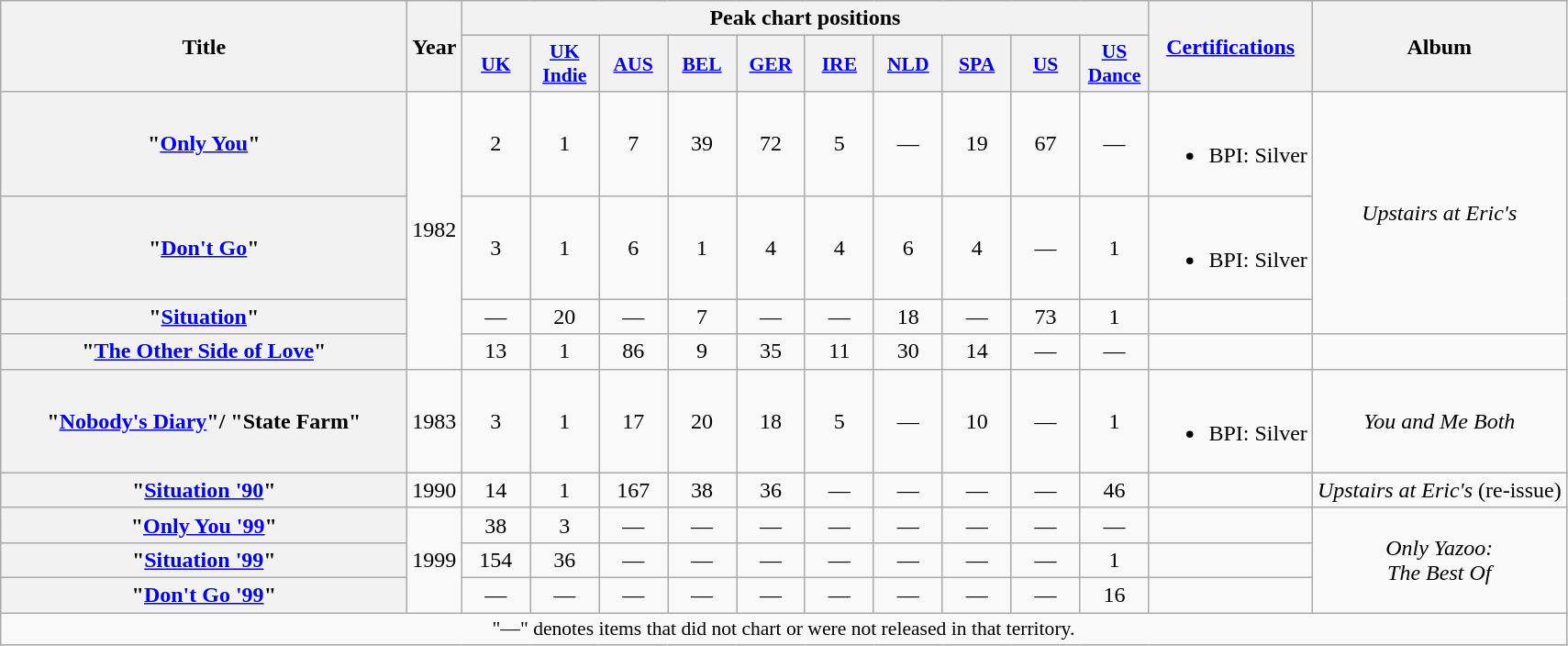<table class="wikitable plainrowheaders" style="text-align:center;">
<tr>
<th scope="col" rowspan="2" style="width:18em;">Title</th>
<th scope="col" rowspan="2" style="width:1em;">Year</th>
<th colspan="10" scope="col">Peak chart positions</th>
<th scope="col" rowspan="2"><a href='#'>Certifications</a></th>
<th scope="col" rowspan="2">Album</th>
</tr>
<tr>
<th scope="col" style="width:3em;font-size:90%;"><a href='#'>UK</a><br></th>
<th scope="col" style="width:3em;font-size:90%;"><a href='#'>UK<br>Indie</a><br></th>
<th scope="col" style="width:3em;font-size:90%;"><a href='#'>AUS</a><br></th>
<th scope="col" style="width:3em;font-size:90%;"><a href='#'>BEL</a><br></th>
<th scope="col" style="width:3em;font-size:90%;"><a href='#'>GER</a><br></th>
<th scope="col" style="width:3em;font-size:90%;"><a href='#'>IRE</a><br></th>
<th scope="col" style="width:3em;font-size:90%;"><a href='#'>NLD</a><br></th>
<th scope="col" style="width:3em;font-size:90%;"><a href='#'>SPA</a><br></th>
<th scope="col" style="width:3em;font-size:90%;"><a href='#'>US</a><br></th>
<th scope="col" style="width:3em;font-size:90%;"><a href='#'>US Dance</a><br></th>
</tr>
<tr>
<th scope="row">"<a href='#'>Only You</a>"</th>
<td rowspan="4">1982</td>
<td>2</td>
<td>1</td>
<td>7</td>
<td>39</td>
<td>72</td>
<td>5</td>
<td>—</td>
<td>19</td>
<td>67</td>
<td>—</td>
<td><br><ul><li>BPI: Silver</li></ul></td>
<td rowspan="3"><em>Upstairs at Eric's</em></td>
</tr>
<tr>
<th scope="row">"<a href='#'>Don't Go</a>"</th>
<td>3</td>
<td>1</td>
<td>6</td>
<td>1</td>
<td>4</td>
<td>4</td>
<td>6</td>
<td>4</td>
<td>—</td>
<td>1</td>
<td><br><ul><li>BPI: Silver</li></ul></td>
</tr>
<tr>
<th scope="row">"<a href='#'>Situation</a>"</th>
<td>—</td>
<td>20</td>
<td>—</td>
<td>7</td>
<td>—</td>
<td>—</td>
<td>18</td>
<td>—</td>
<td>73</td>
<td>1</td>
<td></td>
</tr>
<tr>
<th scope="row">"<a href='#'>The Other Side of Love</a>"</th>
<td>13</td>
<td>1</td>
<td>86</td>
<td>9</td>
<td>35</td>
<td>11</td>
<td>30</td>
<td>14</td>
<td>—</td>
<td>—</td>
<td></td>
<td></td>
</tr>
<tr>
<th scope="row">"<a href='#'>Nobody's Diary</a>"/ "State Farm"</th>
<td>1983</td>
<td>3</td>
<td>1</td>
<td>17</td>
<td>20</td>
<td>18</td>
<td>5</td>
<td>—</td>
<td>10</td>
<td>—</td>
<td>1</td>
<td><br><ul><li>BPI: Silver</li></ul></td>
<td><em>You and Me Both</em></td>
</tr>
<tr>
<th scope="row">"<a href='#'>Situation '90</a>"</th>
<td>1990</td>
<td>14</td>
<td>1</td>
<td>167</td>
<td>38</td>
<td>36</td>
<td>—</td>
<td>—</td>
<td>—</td>
<td>—</td>
<td>46</td>
<td></td>
<td><em>Upstairs at Eric's</em> (re-issue)</td>
</tr>
<tr>
<th scope="row">"<a href='#'>Only You '99</a>"</th>
<td rowspan="3">1999</td>
<td>38</td>
<td>3</td>
<td>—</td>
<td>—</td>
<td>—</td>
<td>—</td>
<td>—</td>
<td>—</td>
<td>—</td>
<td>—</td>
<td></td>
<td rowspan="3"><em>Only Yazoo:<br>The Best Of</em></td>
</tr>
<tr>
<th scope="row">"<a href='#'>Situation '99</a>"</th>
<td>154</td>
<td>36</td>
<td>—</td>
<td>—</td>
<td>—</td>
<td>—</td>
<td>—</td>
<td>—</td>
<td>—</td>
<td>1</td>
<td></td>
</tr>
<tr>
<th scope="row">"<a href='#'>Don't Go '99</a>"</th>
<td>—</td>
<td>—</td>
<td>—</td>
<td>—</td>
<td>—</td>
<td>—</td>
<td>—</td>
<td>—</td>
<td>—</td>
<td>16</td>
<td></td>
</tr>
<tr>
<td colspan="14" align="center" style="font-size:90%">"—" denotes items that did not chart or were not released in that territory.</td>
</tr>
</table>
